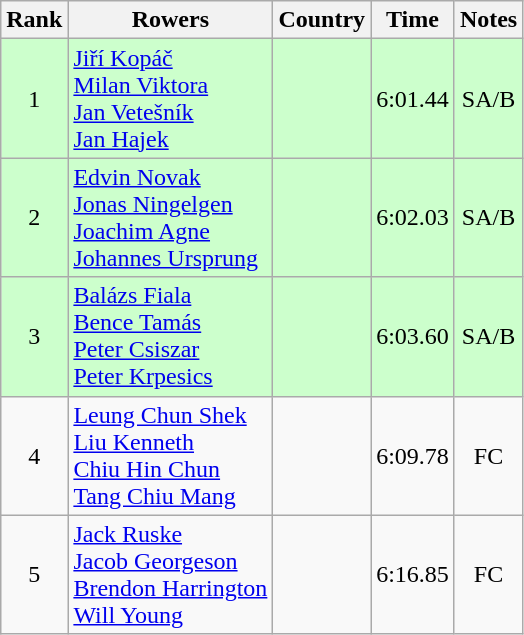<table class="wikitable" style="text-align:center">
<tr>
<th>Rank</th>
<th>Rowers</th>
<th>Country</th>
<th>Time</th>
<th>Notes</th>
</tr>
<tr bgcolor=ccffcc>
<td>1</td>
<td align="left"><a href='#'>Jiří Kopáč</a><br><a href='#'>Milan Viktora</a><br><a href='#'>Jan Vetešník</a><br><a href='#'>Jan Hajek</a></td>
<td align="left"></td>
<td>6:01.44</td>
<td>SA/B</td>
</tr>
<tr bgcolor=ccffcc>
<td>2</td>
<td align="left"><a href='#'>Edvin Novak</a><br><a href='#'>Jonas Ningelgen</a><br><a href='#'>Joachim Agne</a><br><a href='#'>Johannes Ursprung</a></td>
<td align="left"></td>
<td>6:02.03</td>
<td>SA/B</td>
</tr>
<tr bgcolor=ccffcc>
<td>3</td>
<td align="left"><a href='#'>Balázs Fiala</a><br><a href='#'>Bence Tamás</a><br><a href='#'>Peter Csiszar</a><br><a href='#'>Peter Krpesics</a></td>
<td align="left"></td>
<td>6:03.60</td>
<td>SA/B</td>
</tr>
<tr>
<td>4</td>
<td align="left"><a href='#'>Leung Chun Shek</a><br><a href='#'>Liu Kenneth</a><br><a href='#'>Chiu Hin Chun</a><br><a href='#'>Tang Chiu Mang</a></td>
<td align="left"></td>
<td>6:09.78</td>
<td>FC</td>
</tr>
<tr>
<td>5</td>
<td align="left"><a href='#'>Jack Ruske</a><br><a href='#'>Jacob Georgeson</a><br><a href='#'>Brendon Harrington</a><br><a href='#'>Will Young</a></td>
<td align="left"></td>
<td>6:16.85</td>
<td>FC</td>
</tr>
</table>
